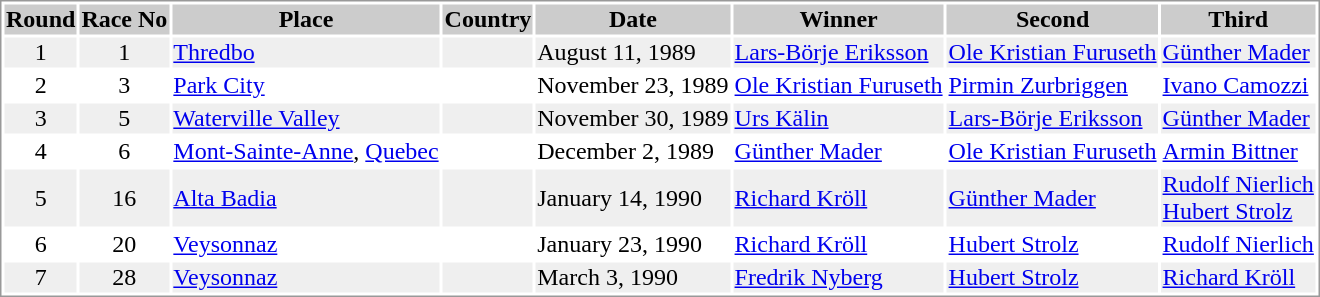<table border="0" style="border: 1px solid #999; background-color:#FFFFFF; text-align:center">
<tr align="center" bgcolor="#CCCCCC">
<th>Round</th>
<th>Race No</th>
<th>Place</th>
<th>Country</th>
<th>Date</th>
<th>Winner</th>
<th>Second</th>
<th>Third</th>
</tr>
<tr bgcolor="#EFEFEF">
<td>1</td>
<td>1</td>
<td align="left"><a href='#'>Thredbo</a></td>
<td align="left"></td>
<td align="left">August 11, 1989</td>
<td align="left"> <a href='#'>Lars-Börje Eriksson</a></td>
<td align="left"> <a href='#'>Ole Kristian Furuseth</a></td>
<td align="left"> <a href='#'>Günther Mader</a></td>
</tr>
<tr>
<td>2</td>
<td>3</td>
<td align="left"><a href='#'>Park City</a></td>
<td align="left"></td>
<td align="left">November 23, 1989</td>
<td align="left"> <a href='#'>Ole Kristian Furuseth</a></td>
<td align="left"> <a href='#'>Pirmin Zurbriggen</a></td>
<td align="left"> <a href='#'>Ivano Camozzi</a></td>
</tr>
<tr bgcolor="#EFEFEF">
<td>3</td>
<td>5</td>
<td align="left"><a href='#'>Waterville Valley</a></td>
<td align="left"></td>
<td align="left">November 30, 1989</td>
<td align="left"> <a href='#'>Urs Kälin</a></td>
<td align="left"> <a href='#'>Lars-Börje Eriksson</a></td>
<td align="left"> <a href='#'>Günther Mader</a></td>
</tr>
<tr>
<td>4</td>
<td>6</td>
<td align="left"><a href='#'>Mont-Sainte-Anne</a>, <a href='#'>Quebec</a></td>
<td align="left"></td>
<td align="left">December 2, 1989</td>
<td align="left"> <a href='#'>Günther Mader</a></td>
<td align="left"> <a href='#'>Ole Kristian Furuseth</a></td>
<td align="left"> <a href='#'>Armin Bittner</a></td>
</tr>
<tr bgcolor="#EFEFEF">
<td>5</td>
<td>16</td>
<td align="left"><a href='#'>Alta Badia</a></td>
<td align="left"></td>
<td align="left">January 14, 1990</td>
<td align="left"> <a href='#'>Richard Kröll</a></td>
<td align="left"> <a href='#'>Günther Mader</a></td>
<td align="left"> <a href='#'>Rudolf Nierlich</a><br> <a href='#'>Hubert Strolz</a></td>
</tr>
<tr>
<td>6</td>
<td>20</td>
<td align="left"><a href='#'>Veysonnaz</a></td>
<td align="left"></td>
<td align="left">January 23, 1990</td>
<td align="left"> <a href='#'>Richard Kröll</a></td>
<td align="left"> <a href='#'>Hubert Strolz</a></td>
<td align="left"> <a href='#'>Rudolf Nierlich</a></td>
</tr>
<tr bgcolor="#EFEFEF">
<td>7</td>
<td>28</td>
<td align="left"><a href='#'>Veysonnaz</a></td>
<td align="left"></td>
<td align="left">March 3, 1990</td>
<td align="left"> <a href='#'>Fredrik Nyberg</a></td>
<td align="left"> <a href='#'>Hubert Strolz</a></td>
<td align="left"> <a href='#'>Richard Kröll</a></td>
</tr>
</table>
